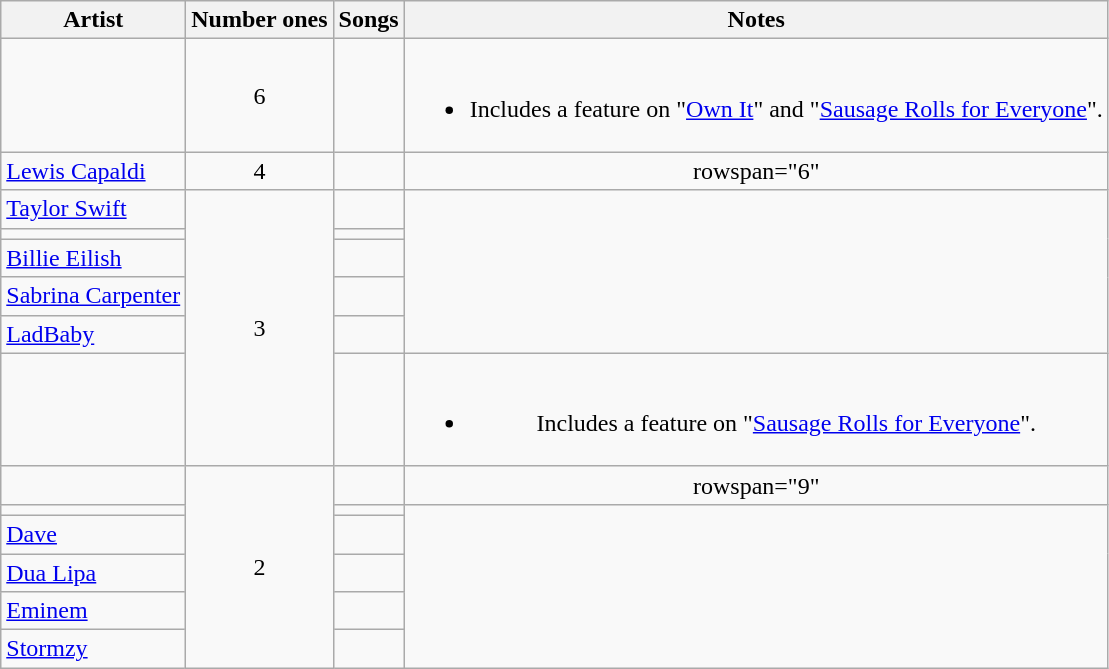<table class="wikitable sortable" style="text-align:center;">
<tr>
<th scope=col>Artist</th>
<th scope=col>Number ones</th>
<th scope=col>Songs</th>
<th scope=col>Notes</th>
</tr>
<tr>
<td align=left></td>
<td>6</td>
<td title =List></td>
<td><br><ul><li>Includes a feature on "<a href='#'>Own It</a>" and "<a href='#'>Sausage Rolls for Everyone</a>".</li></ul></td>
</tr>
<tr>
<td align=left><a href='#'>Lewis Capaldi</a></td>
<td>4</td>
<td></td>
<td>rowspan="6" </td>
</tr>
<tr>
<td align=left><a href='#'>Taylor Swift</a></td>
<td rowspan="6">3</td>
<td></td>
</tr>
<tr>
<td align=left></td>
<td></td>
</tr>
<tr>
<td align=left><a href='#'>Billie Eilish</a></td>
<td></td>
</tr>
<tr>
<td align=left><a href='#'>Sabrina Carpenter</a></td>
<td></td>
</tr>
<tr>
<td align=left><a href='#'>LadBaby</a></td>
<td></td>
</tr>
<tr>
<td align=left></td>
<td title =List></td>
<td><br><ul><li>Includes a feature on "<a href='#'>Sausage Rolls for Everyone</a>".</li></ul></td>
</tr>
<tr>
<td align=left></td>
<td rowspan="7">2</td>
<td title =List></td>
<td>rowspan="9" </td>
</tr>
<tr>
<td align=left></td>
<td></td>
</tr>
<tr>
<td align=left><a href='#'>Dave</a></td>
<td></td>
</tr>
<tr>
<td align=left><a href='#'>Dua Lipa</a></td>
<td></td>
</tr>
<tr>
<td align=left><a href='#'>Eminem</a></td>
<td></td>
</tr>
<tr>
<td align=left><a href='#'>Stormzy</a></td>
<td></td>
</tr>
</table>
